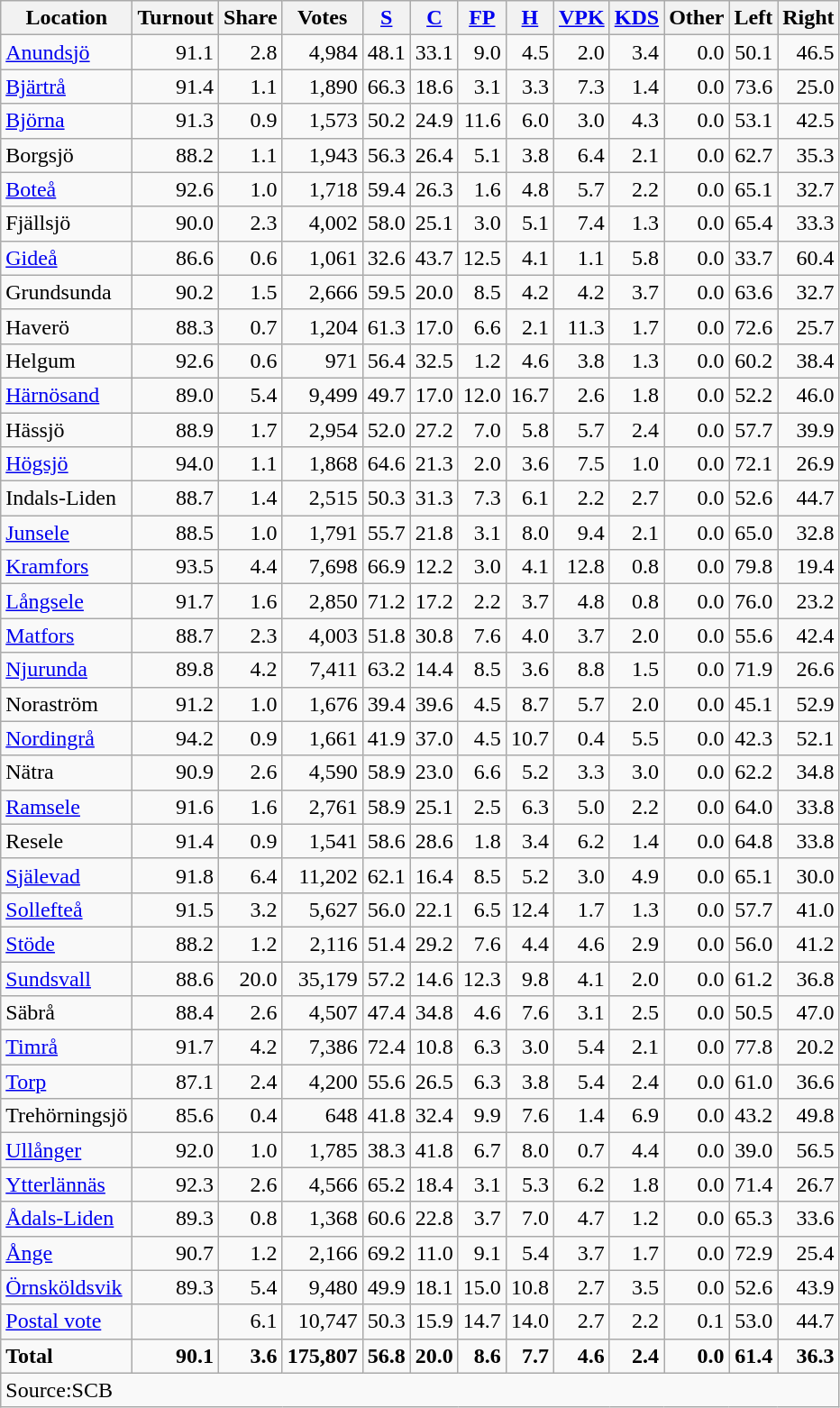<table class="wikitable sortable" style=text-align:right>
<tr>
<th>Location</th>
<th>Turnout</th>
<th>Share</th>
<th>Votes</th>
<th><a href='#'>S</a></th>
<th><a href='#'>C</a></th>
<th><a href='#'>FP</a></th>
<th><a href='#'>H</a></th>
<th><a href='#'>VPK</a></th>
<th><a href='#'>KDS</a></th>
<th>Other</th>
<th>Left</th>
<th>Right</th>
</tr>
<tr>
<td align=left><a href='#'>Anundsjö</a></td>
<td>91.1</td>
<td>2.8</td>
<td>4,984</td>
<td>48.1</td>
<td>33.1</td>
<td>9.0</td>
<td>4.5</td>
<td>2.0</td>
<td>3.4</td>
<td>0.0</td>
<td>50.1</td>
<td>46.5</td>
</tr>
<tr>
<td align=left><a href='#'>Bjärtrå</a></td>
<td>91.4</td>
<td>1.1</td>
<td>1,890</td>
<td>66.3</td>
<td>18.6</td>
<td>3.1</td>
<td>3.3</td>
<td>7.3</td>
<td>1.4</td>
<td>0.0</td>
<td>73.6</td>
<td>25.0</td>
</tr>
<tr>
<td align=left><a href='#'>Björna</a></td>
<td>91.3</td>
<td>0.9</td>
<td>1,573</td>
<td>50.2</td>
<td>24.9</td>
<td>11.6</td>
<td>6.0</td>
<td>3.0</td>
<td>4.3</td>
<td>0.0</td>
<td>53.1</td>
<td>42.5</td>
</tr>
<tr>
<td align=left>Borgsjö</td>
<td>88.2</td>
<td>1.1</td>
<td>1,943</td>
<td>56.3</td>
<td>26.4</td>
<td>5.1</td>
<td>3.8</td>
<td>6.4</td>
<td>2.1</td>
<td>0.0</td>
<td>62.7</td>
<td>35.3</td>
</tr>
<tr>
<td align=left><a href='#'>Boteå</a></td>
<td>92.6</td>
<td>1.0</td>
<td>1,718</td>
<td>59.4</td>
<td>26.3</td>
<td>1.6</td>
<td>4.8</td>
<td>5.7</td>
<td>2.2</td>
<td>0.0</td>
<td>65.1</td>
<td>32.7</td>
</tr>
<tr>
<td align=left>Fjällsjö</td>
<td>90.0</td>
<td>2.3</td>
<td>4,002</td>
<td>58.0</td>
<td>25.1</td>
<td>3.0</td>
<td>5.1</td>
<td>7.4</td>
<td>1.3</td>
<td>0.0</td>
<td>65.4</td>
<td>33.3</td>
</tr>
<tr>
<td align=left><a href='#'>Gideå</a></td>
<td>86.6</td>
<td>0.6</td>
<td>1,061</td>
<td>32.6</td>
<td>43.7</td>
<td>12.5</td>
<td>4.1</td>
<td>1.1</td>
<td>5.8</td>
<td>0.0</td>
<td>33.7</td>
<td>60.4</td>
</tr>
<tr>
<td align=left>Grundsunda</td>
<td>90.2</td>
<td>1.5</td>
<td>2,666</td>
<td>59.5</td>
<td>20.0</td>
<td>8.5</td>
<td>4.2</td>
<td>4.2</td>
<td>3.7</td>
<td>0.0</td>
<td>63.6</td>
<td>32.7</td>
</tr>
<tr>
<td align=left>Haverö</td>
<td>88.3</td>
<td>0.7</td>
<td>1,204</td>
<td>61.3</td>
<td>17.0</td>
<td>6.6</td>
<td>2.1</td>
<td>11.3</td>
<td>1.7</td>
<td>0.0</td>
<td>72.6</td>
<td>25.7</td>
</tr>
<tr>
<td align=left>Helgum</td>
<td>92.6</td>
<td>0.6</td>
<td>971</td>
<td>56.4</td>
<td>32.5</td>
<td>1.2</td>
<td>4.6</td>
<td>3.8</td>
<td>1.3</td>
<td>0.0</td>
<td>60.2</td>
<td>38.4</td>
</tr>
<tr>
<td align=left><a href='#'>Härnösand</a></td>
<td>89.0</td>
<td>5.4</td>
<td>9,499</td>
<td>49.7</td>
<td>17.0</td>
<td>12.0</td>
<td>16.7</td>
<td>2.6</td>
<td>1.8</td>
<td>0.0</td>
<td>52.2</td>
<td>46.0</td>
</tr>
<tr>
<td align=left>Hässjö</td>
<td>88.9</td>
<td>1.7</td>
<td>2,954</td>
<td>52.0</td>
<td>27.2</td>
<td>7.0</td>
<td>5.8</td>
<td>5.7</td>
<td>2.4</td>
<td>0.0</td>
<td>57.7</td>
<td>39.9</td>
</tr>
<tr>
<td align=left><a href='#'>Högsjö</a></td>
<td>94.0</td>
<td>1.1</td>
<td>1,868</td>
<td>64.6</td>
<td>21.3</td>
<td>2.0</td>
<td>3.6</td>
<td>7.5</td>
<td>1.0</td>
<td>0.0</td>
<td>72.1</td>
<td>26.9</td>
</tr>
<tr>
<td align=left>Indals-Liden</td>
<td>88.7</td>
<td>1.4</td>
<td>2,515</td>
<td>50.3</td>
<td>31.3</td>
<td>7.3</td>
<td>6.1</td>
<td>2.2</td>
<td>2.7</td>
<td>0.0</td>
<td>52.6</td>
<td>44.7</td>
</tr>
<tr>
<td align=left><a href='#'>Junsele</a></td>
<td>88.5</td>
<td>1.0</td>
<td>1,791</td>
<td>55.7</td>
<td>21.8</td>
<td>3.1</td>
<td>8.0</td>
<td>9.4</td>
<td>2.1</td>
<td>0.0</td>
<td>65.0</td>
<td>32.8</td>
</tr>
<tr>
<td align=left><a href='#'>Kramfors</a></td>
<td>93.5</td>
<td>4.4</td>
<td>7,698</td>
<td>66.9</td>
<td>12.2</td>
<td>3.0</td>
<td>4.1</td>
<td>12.8</td>
<td>0.8</td>
<td>0.0</td>
<td>79.8</td>
<td>19.4</td>
</tr>
<tr>
<td align=left><a href='#'>Långsele</a></td>
<td>91.7</td>
<td>1.6</td>
<td>2,850</td>
<td>71.2</td>
<td>17.2</td>
<td>2.2</td>
<td>3.7</td>
<td>4.8</td>
<td>0.8</td>
<td>0.0</td>
<td>76.0</td>
<td>23.2</td>
</tr>
<tr>
<td align=left><a href='#'>Matfors</a></td>
<td>88.7</td>
<td>2.3</td>
<td>4,003</td>
<td>51.8</td>
<td>30.8</td>
<td>7.6</td>
<td>4.0</td>
<td>3.7</td>
<td>2.0</td>
<td>0.0</td>
<td>55.6</td>
<td>42.4</td>
</tr>
<tr>
<td align=left><a href='#'>Njurunda</a></td>
<td>89.8</td>
<td>4.2</td>
<td>7,411</td>
<td>63.2</td>
<td>14.4</td>
<td>8.5</td>
<td>3.6</td>
<td>8.8</td>
<td>1.5</td>
<td>0.0</td>
<td>71.9</td>
<td>26.6</td>
</tr>
<tr>
<td align=left>Noraström</td>
<td>91.2</td>
<td>1.0</td>
<td>1,676</td>
<td>39.4</td>
<td>39.6</td>
<td>4.5</td>
<td>8.7</td>
<td>5.7</td>
<td>2.0</td>
<td>0.0</td>
<td>45.1</td>
<td>52.9</td>
</tr>
<tr>
<td align=left><a href='#'>Nordingrå</a></td>
<td>94.2</td>
<td>0.9</td>
<td>1,661</td>
<td>41.9</td>
<td>37.0</td>
<td>4.5</td>
<td>10.7</td>
<td>0.4</td>
<td>5.5</td>
<td>0.0</td>
<td>42.3</td>
<td>52.1</td>
</tr>
<tr>
<td align=left>Nätra</td>
<td>90.9</td>
<td>2.6</td>
<td>4,590</td>
<td>58.9</td>
<td>23.0</td>
<td>6.6</td>
<td>5.2</td>
<td>3.3</td>
<td>3.0</td>
<td>0.0</td>
<td>62.2</td>
<td>34.8</td>
</tr>
<tr>
<td align=left><a href='#'>Ramsele</a></td>
<td>91.6</td>
<td>1.6</td>
<td>2,761</td>
<td>58.9</td>
<td>25.1</td>
<td>2.5</td>
<td>6.3</td>
<td>5.0</td>
<td>2.2</td>
<td>0.0</td>
<td>64.0</td>
<td>33.8</td>
</tr>
<tr>
<td align=left>Resele</td>
<td>91.4</td>
<td>0.9</td>
<td>1,541</td>
<td>58.6</td>
<td>28.6</td>
<td>1.8</td>
<td>3.4</td>
<td>6.2</td>
<td>1.4</td>
<td>0.0</td>
<td>64.8</td>
<td>33.8</td>
</tr>
<tr>
<td align=left><a href='#'>Själevad</a></td>
<td>91.8</td>
<td>6.4</td>
<td>11,202</td>
<td>62.1</td>
<td>16.4</td>
<td>8.5</td>
<td>5.2</td>
<td>3.0</td>
<td>4.9</td>
<td>0.0</td>
<td>65.1</td>
<td>30.0</td>
</tr>
<tr>
<td align=left><a href='#'>Sollefteå</a></td>
<td>91.5</td>
<td>3.2</td>
<td>5,627</td>
<td>56.0</td>
<td>22.1</td>
<td>6.5</td>
<td>12.4</td>
<td>1.7</td>
<td>1.3</td>
<td>0.0</td>
<td>57.7</td>
<td>41.0</td>
</tr>
<tr>
<td align=left><a href='#'>Stöde</a></td>
<td>88.2</td>
<td>1.2</td>
<td>2,116</td>
<td>51.4</td>
<td>29.2</td>
<td>7.6</td>
<td>4.4</td>
<td>4.6</td>
<td>2.9</td>
<td>0.0</td>
<td>56.0</td>
<td>41.2</td>
</tr>
<tr>
<td align=left><a href='#'>Sundsvall</a></td>
<td>88.6</td>
<td>20.0</td>
<td>35,179</td>
<td>57.2</td>
<td>14.6</td>
<td>12.3</td>
<td>9.8</td>
<td>4.1</td>
<td>2.0</td>
<td>0.0</td>
<td>61.2</td>
<td>36.8</td>
</tr>
<tr>
<td align=left>Säbrå</td>
<td>88.4</td>
<td>2.6</td>
<td>4,507</td>
<td>47.4</td>
<td>34.8</td>
<td>4.6</td>
<td>7.6</td>
<td>3.1</td>
<td>2.5</td>
<td>0.0</td>
<td>50.5</td>
<td>47.0</td>
</tr>
<tr>
<td align=left><a href='#'>Timrå</a></td>
<td>91.7</td>
<td>4.2</td>
<td>7,386</td>
<td>72.4</td>
<td>10.8</td>
<td>6.3</td>
<td>3.0</td>
<td>5.4</td>
<td>2.1</td>
<td>0.0</td>
<td>77.8</td>
<td>20.2</td>
</tr>
<tr>
<td align=left><a href='#'>Torp</a></td>
<td>87.1</td>
<td>2.4</td>
<td>4,200</td>
<td>55.6</td>
<td>26.5</td>
<td>6.3</td>
<td>3.8</td>
<td>5.4</td>
<td>2.4</td>
<td>0.0</td>
<td>61.0</td>
<td>36.6</td>
</tr>
<tr>
<td align=left>Trehörningsjö</td>
<td>85.6</td>
<td>0.4</td>
<td>648</td>
<td>41.8</td>
<td>32.4</td>
<td>9.9</td>
<td>7.6</td>
<td>1.4</td>
<td>6.9</td>
<td>0.0</td>
<td>43.2</td>
<td>49.8</td>
</tr>
<tr>
<td align=left><a href='#'>Ullånger</a></td>
<td>92.0</td>
<td>1.0</td>
<td>1,785</td>
<td>38.3</td>
<td>41.8</td>
<td>6.7</td>
<td>8.0</td>
<td>0.7</td>
<td>4.4</td>
<td>0.0</td>
<td>39.0</td>
<td>56.5</td>
</tr>
<tr>
<td align=left><a href='#'>Ytterlännäs</a></td>
<td>92.3</td>
<td>2.6</td>
<td>4,566</td>
<td>65.2</td>
<td>18.4</td>
<td>3.1</td>
<td>5.3</td>
<td>6.2</td>
<td>1.8</td>
<td>0.0</td>
<td>71.4</td>
<td>26.7</td>
</tr>
<tr>
<td align=left><a href='#'>Ådals-Liden</a></td>
<td>89.3</td>
<td>0.8</td>
<td>1,368</td>
<td>60.6</td>
<td>22.8</td>
<td>3.7</td>
<td>7.0</td>
<td>4.7</td>
<td>1.2</td>
<td>0.0</td>
<td>65.3</td>
<td>33.6</td>
</tr>
<tr>
<td align=left><a href='#'>Ånge</a></td>
<td>90.7</td>
<td>1.2</td>
<td>2,166</td>
<td>69.2</td>
<td>11.0</td>
<td>9.1</td>
<td>5.4</td>
<td>3.7</td>
<td>1.7</td>
<td>0.0</td>
<td>72.9</td>
<td>25.4</td>
</tr>
<tr>
<td align=left><a href='#'>Örnsköldsvik</a></td>
<td>89.3</td>
<td>5.4</td>
<td>9,480</td>
<td>49.9</td>
<td>18.1</td>
<td>15.0</td>
<td>10.8</td>
<td>2.7</td>
<td>3.5</td>
<td>0.0</td>
<td>52.6</td>
<td>43.9</td>
</tr>
<tr>
<td align=left><a href='#'>Postal vote</a></td>
<td></td>
<td>6.1</td>
<td>10,747</td>
<td>50.3</td>
<td>15.9</td>
<td>14.7</td>
<td>14.0</td>
<td>2.7</td>
<td>2.2</td>
<td>0.1</td>
<td>53.0</td>
<td>44.7</td>
</tr>
<tr>
<td align=left><strong>Total</strong></td>
<td><strong>90.1</strong></td>
<td><strong>3.6</strong></td>
<td><strong>175,807</strong></td>
<td><strong>56.8</strong></td>
<td><strong>20.0</strong></td>
<td><strong>8.6</strong></td>
<td><strong>7.7</strong></td>
<td><strong>4.6</strong></td>
<td><strong>2.4</strong></td>
<td><strong>0.0</strong></td>
<td><strong>61.4</strong></td>
<td><strong>36.3</strong></td>
</tr>
<tr>
<td align=left colspan=13>Source:SCB </td>
</tr>
</table>
